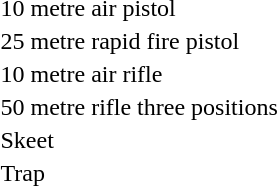<table>
<tr>
<td>10 metre air pistol<br></td>
<td></td>
<td></td>
<td></td>
</tr>
<tr>
<td>25 metre rapid fire pistol<br></td>
<td></td>
<td></td>
<td></td>
</tr>
<tr>
<td>10 metre air rifle<br></td>
<td></td>
<td></td>
<td></td>
</tr>
<tr>
<td>50 metre rifle three positions<br></td>
<td></td>
<td></td>
<td></td>
</tr>
<tr>
<td>Skeet<br></td>
<td></td>
<td></td>
<td></td>
</tr>
<tr>
<td>Trap<br></td>
<td></td>
<td></td>
<td></td>
</tr>
</table>
